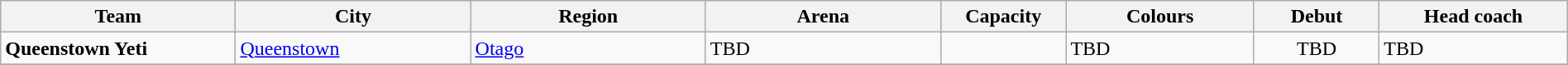<table class="wikitable" style="width:100%; text-align:left">
<tr>
<th style="width:15%">Team</th>
<th style="width:15%">City</th>
<th style="width:15%">Region</th>
<th style="width:15%">Arena</th>
<th style="width:8%">Capacity</th>
<th style="width:12%">Colours</th>
<th style="width:8%">Debut</th>
<th style="width:12%">Head coach</th>
</tr>
<tr>
<td><strong>Queenstown Yeti</strong></td>
<td><a href='#'>Queenstown</a></td>
<td><a href='#'>Otago</a></td>
<td>TBD</td>
<td align=center></td>
<td>TBD</td>
<td align=center>TBD</td>
<td>TBD</td>
</tr>
<tr>
</tr>
</table>
